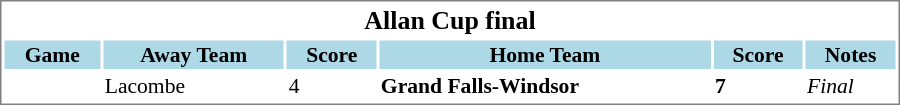<table cellpadding="0">
<tr align="left" style="vertical-align: top">
<td></td>
<td><br><table cellpadding="1" width="600px" style="font-size: 90%; border: 1px solid gray;">
<tr align="center" style="font-size: larger;">
<td colspan=6><strong>Allan Cup final</strong></td>
</tr>
<tr style="background:lightblue;">
<th style=>Game</th>
<th style= width="145">Away Team</th>
<th style=>Score</th>
<th style= width="145">Home Team</th>
<th style=>Score</th>
<th style=>Notes</th>
</tr>
<tr>
<td></td>
<td>Lacombe</td>
<td>4</td>
<td><strong>Grand Falls-Windsor</strong></td>
<td><strong>7</strong></td>
<td><em>Final</em></td>
</tr>
</table>
</td>
</tr>
</table>
